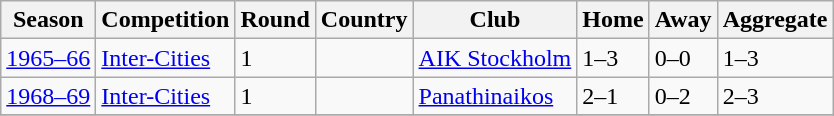<table class="wikitable">
<tr>
<th>Season</th>
<th>Competition</th>
<th>Round</th>
<th>Country</th>
<th>Club</th>
<th>Home</th>
<th>Away</th>
<th>Aggregate</th>
</tr>
<tr>
<td><a href='#'>1965–66</a></td>
<td><a href='#'>Inter-Cities</a></td>
<td>1</td>
<td></td>
<td><a href='#'>AIK Stockholm</a></td>
<td>1–3</td>
<td>0–0</td>
<td>1–3</td>
</tr>
<tr>
<td><a href='#'>1968–69</a></td>
<td><a href='#'>Inter-Cities</a></td>
<td>1</td>
<td></td>
<td><a href='#'>Panathinaikos</a></td>
<td>2–1</td>
<td>0–2</td>
<td>2–3</td>
</tr>
<tr>
</tr>
</table>
